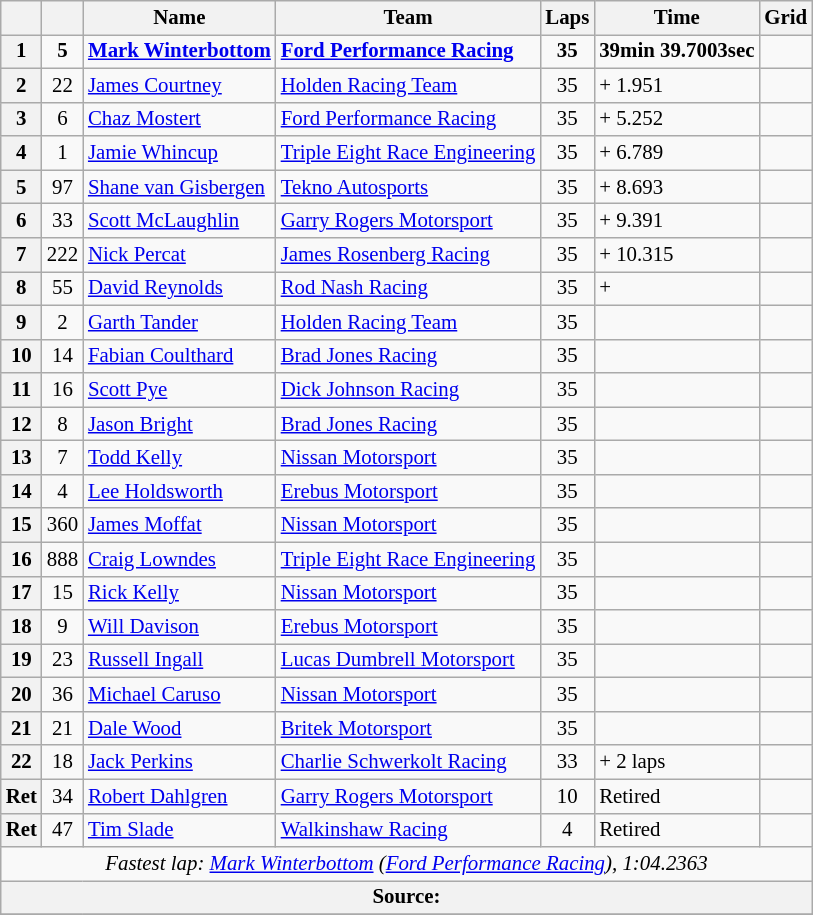<table class="wikitable" style="font-size: 87%">
<tr>
<th></th>
<th></th>
<th>Name</th>
<th>Team</th>
<th>Laps</th>
<th>Time</th>
<th>Grid</th>
</tr>
<tr>
<th><strong>1</strong></th>
<td align="center"><strong>5</strong></td>
<td><strong> <a href='#'>Mark Winterbottom</a></strong></td>
<td><strong><a href='#'>Ford Performance Racing</a></strong></td>
<td align="center"><strong>35</strong></td>
<td><strong>39min 39.7003sec</strong></td>
<td></td>
</tr>
<tr>
<th>2</th>
<td align="center">22</td>
<td> <a href='#'>James Courtney</a></td>
<td><a href='#'>Holden Racing Team</a></td>
<td align="center">35</td>
<td>+ 1.951</td>
<td></td>
</tr>
<tr>
<th>3</th>
<td align="center">6</td>
<td> <a href='#'>Chaz Mostert</a></td>
<td><a href='#'>Ford Performance Racing</a></td>
<td align="center">35</td>
<td>+ 5.252</td>
<td></td>
</tr>
<tr>
<th>4</th>
<td align="center">1</td>
<td> <a href='#'>Jamie Whincup</a></td>
<td><a href='#'>Triple Eight Race Engineering</a></td>
<td align="center">35</td>
<td>+ 6.789</td>
<td></td>
</tr>
<tr>
<th>5</th>
<td align="center">97</td>
<td> <a href='#'>Shane van Gisbergen</a></td>
<td><a href='#'>Tekno Autosports</a></td>
<td align="center">35</td>
<td>+ 8.693</td>
<td></td>
</tr>
<tr>
<th>6</th>
<td align="center">33</td>
<td> <a href='#'>Scott McLaughlin</a></td>
<td><a href='#'>Garry Rogers Motorsport</a></td>
<td align="center">35</td>
<td>+ 9.391</td>
<td></td>
</tr>
<tr>
<th>7</th>
<td align="center">222</td>
<td> <a href='#'>Nick Percat</a></td>
<td><a href='#'>James Rosenberg Racing</a></td>
<td align="center">35</td>
<td>+ 10.315</td>
<td></td>
</tr>
<tr>
<th>8</th>
<td align="center">55</td>
<td> <a href='#'>David Reynolds</a></td>
<td><a href='#'>Rod Nash Racing</a></td>
<td align="center">35</td>
<td>+</td>
<td></td>
</tr>
<tr>
<th>9</th>
<td align="center">2</td>
<td> <a href='#'>Garth Tander</a></td>
<td><a href='#'>Holden Racing Team</a></td>
<td align="center">35</td>
<td></td>
<td></td>
</tr>
<tr>
<th>10</th>
<td align="center">14</td>
<td> <a href='#'>Fabian Coulthard</a></td>
<td><a href='#'>Brad Jones Racing</a></td>
<td align="center">35</td>
<td></td>
<td></td>
</tr>
<tr>
<th>11</th>
<td align="center">16</td>
<td> <a href='#'>Scott Pye</a></td>
<td><a href='#'>Dick Johnson Racing</a></td>
<td align="center">35</td>
<td></td>
<td></td>
</tr>
<tr>
<th>12</th>
<td align="center">8</td>
<td> <a href='#'>Jason Bright</a></td>
<td><a href='#'>Brad Jones Racing</a></td>
<td align="center">35</td>
<td></td>
<td></td>
</tr>
<tr>
<th>13</th>
<td align="center">7</td>
<td> <a href='#'>Todd Kelly</a></td>
<td><a href='#'>Nissan Motorsport</a></td>
<td align="center">35</td>
<td></td>
<td></td>
</tr>
<tr>
<th>14</th>
<td align="center">4</td>
<td> <a href='#'>Lee Holdsworth</a></td>
<td><a href='#'>Erebus Motorsport</a></td>
<td align="center">35</td>
<td></td>
<td></td>
</tr>
<tr>
<th>15</th>
<td align="center">360</td>
<td> <a href='#'>James Moffat</a></td>
<td><a href='#'>Nissan Motorsport</a></td>
<td align="center">35</td>
<td></td>
<td></td>
</tr>
<tr>
<th>16</th>
<td align="center">888</td>
<td> <a href='#'>Craig Lowndes</a></td>
<td><a href='#'>Triple Eight Race Engineering</a></td>
<td align="center">35</td>
<td></td>
<td></td>
</tr>
<tr>
<th>17</th>
<td align="center">15</td>
<td> <a href='#'>Rick Kelly</a></td>
<td><a href='#'>Nissan Motorsport</a></td>
<td align="center">35</td>
<td></td>
<td></td>
</tr>
<tr>
<th>18</th>
<td align="center">9</td>
<td> <a href='#'>Will Davison</a></td>
<td><a href='#'>Erebus Motorsport</a></td>
<td align="center">35</td>
<td></td>
<td></td>
</tr>
<tr>
<th>19</th>
<td align="center">23</td>
<td> <a href='#'>Russell Ingall</a></td>
<td><a href='#'>Lucas Dumbrell Motorsport</a></td>
<td align="center">35</td>
<td></td>
<td></td>
</tr>
<tr>
<th>20</th>
<td align="center">36</td>
<td> <a href='#'>Michael Caruso</a></td>
<td><a href='#'>Nissan Motorsport</a></td>
<td align="center">35</td>
<td></td>
<td></td>
</tr>
<tr>
<th>21</th>
<td align="center">21</td>
<td> <a href='#'>Dale Wood</a></td>
<td><a href='#'>Britek Motorsport</a></td>
<td align="center">35</td>
<td></td>
<td></td>
</tr>
<tr>
<th>22</th>
<td align="center">18</td>
<td> <a href='#'>Jack Perkins</a></td>
<td><a href='#'>Charlie Schwerkolt Racing</a></td>
<td align="center">33</td>
<td>+ 2 laps</td>
<td></td>
</tr>
<tr>
<th>Ret</th>
<td align="center">34</td>
<td> <a href='#'>Robert Dahlgren</a></td>
<td><a href='#'>Garry Rogers Motorsport</a></td>
<td align="center">10</td>
<td>Retired</td>
<td></td>
</tr>
<tr>
<th>Ret</th>
<td align="center">47</td>
<td> <a href='#'>Tim Slade</a></td>
<td><a href='#'>Walkinshaw Racing</a></td>
<td align="center">4</td>
<td>Retired</td>
<td></td>
</tr>
<tr>
<td colspan="7" align="center"><em>Fastest lap: <a href='#'>Mark Winterbottom</a> (<a href='#'>Ford Performance Racing</a>), 1:04.2363</em></td>
</tr>
<tr>
<th colspan=7>Source:</th>
</tr>
<tr>
</tr>
</table>
